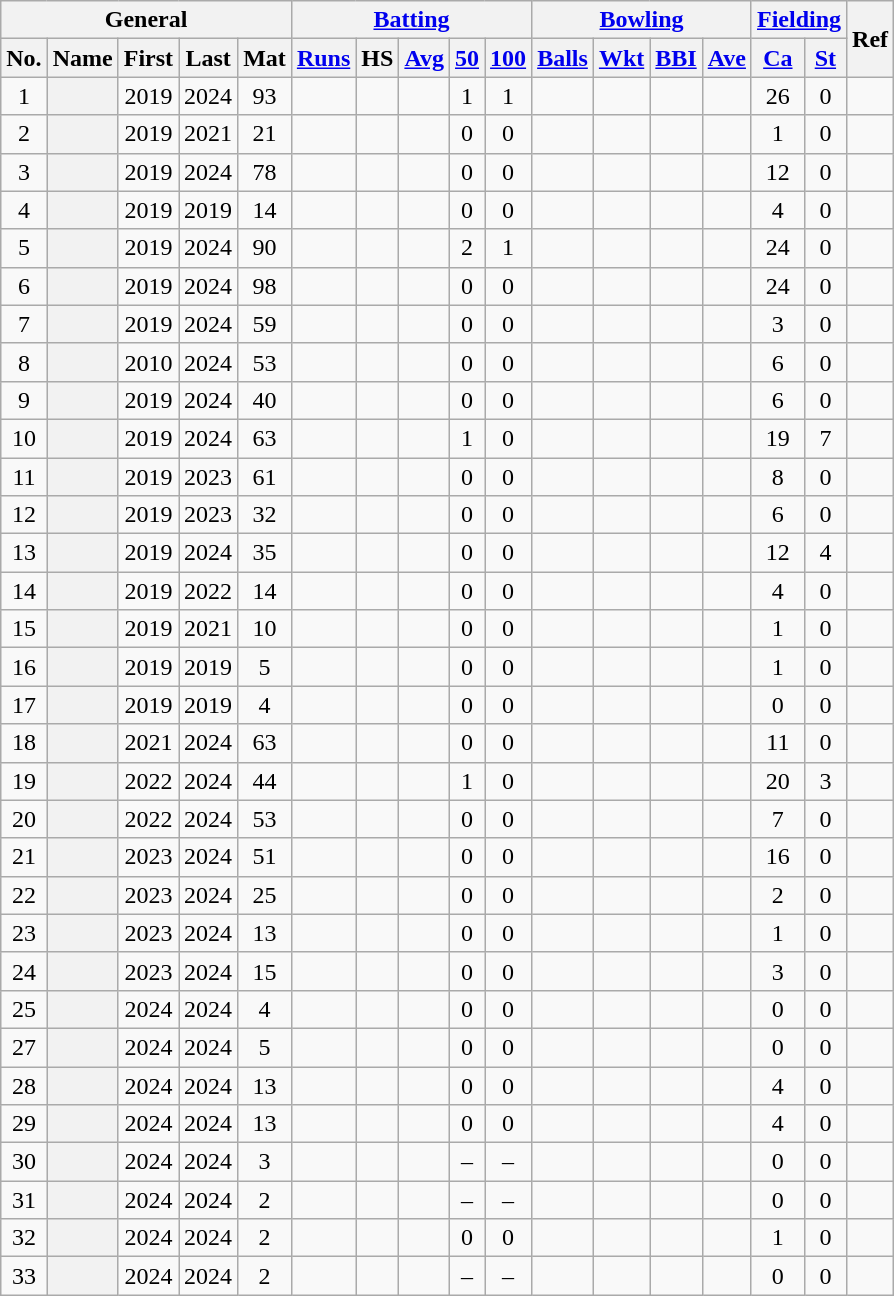<table class="wikitable plainrowheaders sortable">
<tr align="center">
<th scope="col" colspan=5 class="unsortable">General</th>
<th scope="col" colspan=5 class="unsortable"><a href='#'>Batting</a></th>
<th scope="col" colspan=4 class="unsortable"><a href='#'>Bowling</a></th>
<th scope="col" colspan=2 class="unsortable"><a href='#'>Fielding</a></th>
<th scope="col" rowspan=2 class="unsortable">Ref</th>
</tr>
<tr align="center">
<th scope="col">No.</th>
<th scope="col">Name</th>
<th scope="col">First</th>
<th scope="col">Last</th>
<th scope="col">Mat</th>
<th scope="col"><a href='#'>Runs</a></th>
<th scope="col">HS</th>
<th scope="col"><a href='#'>Avg</a></th>
<th scope="col"><a href='#'>50</a></th>
<th scope="col"><a href='#'>100</a></th>
<th scope="col"><a href='#'>Balls</a></th>
<th scope="col"><a href='#'>Wkt</a></th>
<th scope="col"><a href='#'>BBI</a></th>
<th scope="col"><a href='#'>Ave</a></th>
<th scope="col"><a href='#'>Ca</a></th>
<th scope="col"><a href='#'>St</a></th>
</tr>
<tr align="center">
<td>1</td>
<th scope="row"></th>
<td>2019</td>
<td>2024</td>
<td>93</td>
<td></td>
<td></td>
<td></td>
<td>1</td>
<td>1</td>
<td></td>
<td></td>
<td></td>
<td></td>
<td>26</td>
<td>0</td>
<td></td>
</tr>
<tr align="center">
<td>2</td>
<th scope="row"></th>
<td>2019</td>
<td>2021</td>
<td>21</td>
<td></td>
<td></td>
<td></td>
<td>0</td>
<td>0</td>
<td></td>
<td></td>
<td></td>
<td></td>
<td>1</td>
<td>0</td>
<td></td>
</tr>
<tr align="center">
<td>3</td>
<th scope="row"></th>
<td>2019</td>
<td>2024</td>
<td>78</td>
<td></td>
<td></td>
<td></td>
<td>0</td>
<td>0</td>
<td></td>
<td></td>
<td></td>
<td></td>
<td>12</td>
<td>0</td>
<td></td>
</tr>
<tr align="center">
<td>4</td>
<th scope="row"></th>
<td>2019</td>
<td>2019</td>
<td>14</td>
<td></td>
<td></td>
<td></td>
<td>0</td>
<td>0</td>
<td></td>
<td></td>
<td></td>
<td></td>
<td>4</td>
<td>0</td>
<td></td>
</tr>
<tr align="center">
<td>5</td>
<th scope="row"></th>
<td>2019</td>
<td>2024</td>
<td>90</td>
<td></td>
<td></td>
<td></td>
<td>2</td>
<td>1</td>
<td></td>
<td></td>
<td></td>
<td></td>
<td>24</td>
<td>0</td>
<td></td>
</tr>
<tr align="center">
<td>6</td>
<th scope="row"></th>
<td>2019</td>
<td>2024</td>
<td>98</td>
<td></td>
<td></td>
<td></td>
<td>0</td>
<td>0</td>
<td></td>
<td></td>
<td></td>
<td></td>
<td>24</td>
<td>0</td>
<td></td>
</tr>
<tr align="center">
<td>7</td>
<th scope="row"></th>
<td>2019</td>
<td>2024</td>
<td>59</td>
<td></td>
<td></td>
<td></td>
<td>0</td>
<td>0</td>
<td></td>
<td></td>
<td></td>
<td></td>
<td>3</td>
<td>0</td>
<td></td>
</tr>
<tr align="center">
<td>8</td>
<th scope="row"></th>
<td>2010</td>
<td>2024</td>
<td>53</td>
<td></td>
<td></td>
<td></td>
<td>0</td>
<td>0</td>
<td></td>
<td></td>
<td></td>
<td></td>
<td>6</td>
<td>0</td>
<td></td>
</tr>
<tr align="center">
<td>9</td>
<th scope="row"></th>
<td>2019</td>
<td>2024</td>
<td>40</td>
<td></td>
<td></td>
<td></td>
<td>0</td>
<td>0</td>
<td></td>
<td></td>
<td></td>
<td></td>
<td>6</td>
<td>0</td>
<td></td>
</tr>
<tr align="center">
<td>10</td>
<th scope="row"></th>
<td>2019</td>
<td>2024</td>
<td>63</td>
<td></td>
<td></td>
<td></td>
<td>1</td>
<td>0</td>
<td></td>
<td></td>
<td></td>
<td></td>
<td>19</td>
<td>7</td>
<td></td>
</tr>
<tr align="center">
<td>11</td>
<th scope="row"></th>
<td>2019</td>
<td>2023</td>
<td>61</td>
<td></td>
<td></td>
<td></td>
<td>0</td>
<td>0</td>
<td></td>
<td></td>
<td></td>
<td></td>
<td>8</td>
<td>0</td>
<td></td>
</tr>
<tr align="center">
<td>12</td>
<th scope="row"></th>
<td>2019</td>
<td>2023</td>
<td>32</td>
<td></td>
<td></td>
<td></td>
<td>0</td>
<td>0</td>
<td></td>
<td></td>
<td></td>
<td></td>
<td>6</td>
<td>0</td>
<td></td>
</tr>
<tr align="center">
<td>13</td>
<th scope="row"></th>
<td>2019</td>
<td>2024</td>
<td>35</td>
<td></td>
<td></td>
<td></td>
<td>0</td>
<td>0</td>
<td></td>
<td></td>
<td></td>
<td></td>
<td>12</td>
<td>4</td>
<td></td>
</tr>
<tr align="center">
<td>14</td>
<th scope="row"></th>
<td>2019</td>
<td>2022</td>
<td>14</td>
<td></td>
<td></td>
<td></td>
<td>0</td>
<td>0</td>
<td></td>
<td></td>
<td></td>
<td></td>
<td>4</td>
<td>0</td>
<td></td>
</tr>
<tr align="center">
<td>15</td>
<th scope="row"></th>
<td>2019</td>
<td>2021</td>
<td>10</td>
<td></td>
<td></td>
<td></td>
<td>0</td>
<td>0</td>
<td></td>
<td></td>
<td></td>
<td></td>
<td>1</td>
<td>0</td>
<td></td>
</tr>
<tr align="center">
<td>16</td>
<th scope="row"></th>
<td>2019</td>
<td>2019</td>
<td>5</td>
<td></td>
<td></td>
<td></td>
<td>0</td>
<td>0</td>
<td></td>
<td></td>
<td></td>
<td></td>
<td>1</td>
<td>0</td>
<td></td>
</tr>
<tr align="center">
<td>17</td>
<th scope="row"></th>
<td>2019</td>
<td>2019</td>
<td>4</td>
<td></td>
<td></td>
<td></td>
<td>0</td>
<td>0</td>
<td></td>
<td></td>
<td></td>
<td></td>
<td>0</td>
<td>0</td>
<td></td>
</tr>
<tr align="center">
<td>18</td>
<th scope="row"></th>
<td>2021</td>
<td>2024</td>
<td>63</td>
<td></td>
<td></td>
<td></td>
<td>0</td>
<td>0</td>
<td></td>
<td></td>
<td></td>
<td></td>
<td>11</td>
<td>0</td>
<td></td>
</tr>
<tr align="center">
<td>19</td>
<th scope="row"></th>
<td>2022</td>
<td>2024</td>
<td>44</td>
<td></td>
<td></td>
<td></td>
<td>1</td>
<td>0</td>
<td></td>
<td></td>
<td></td>
<td></td>
<td>20</td>
<td>3</td>
<td></td>
</tr>
<tr align="center">
<td>20</td>
<th scope="row"></th>
<td>2022</td>
<td>2024</td>
<td>53</td>
<td></td>
<td></td>
<td></td>
<td>0</td>
<td>0</td>
<td></td>
<td></td>
<td></td>
<td></td>
<td>7</td>
<td>0</td>
<td></td>
</tr>
<tr align="center">
<td>21</td>
<th scope="row"></th>
<td>2023</td>
<td>2024</td>
<td>51</td>
<td></td>
<td></td>
<td></td>
<td>0</td>
<td>0</td>
<td></td>
<td></td>
<td></td>
<td></td>
<td>16</td>
<td>0</td>
<td></td>
</tr>
<tr align="center">
<td>22</td>
<th scope="row"></th>
<td>2023</td>
<td>2024</td>
<td>25</td>
<td></td>
<td></td>
<td></td>
<td>0</td>
<td>0</td>
<td></td>
<td></td>
<td></td>
<td></td>
<td>2</td>
<td>0</td>
<td></td>
</tr>
<tr align="center">
<td>23</td>
<th scope="row"></th>
<td>2023</td>
<td>2024</td>
<td>13</td>
<td></td>
<td></td>
<td></td>
<td>0</td>
<td>0</td>
<td></td>
<td></td>
<td></td>
<td></td>
<td>1</td>
<td>0</td>
<td></td>
</tr>
<tr align="center">
<td>24</td>
<th scope="row"></th>
<td>2023</td>
<td>2024</td>
<td>15</td>
<td></td>
<td></td>
<td></td>
<td>0</td>
<td>0</td>
<td></td>
<td></td>
<td></td>
<td></td>
<td>3</td>
<td>0</td>
<td></td>
</tr>
<tr align="center">
<td>25</td>
<th scope="row"></th>
<td>2024</td>
<td>2024</td>
<td>4</td>
<td></td>
<td></td>
<td></td>
<td>0</td>
<td>0</td>
<td></td>
<td></td>
<td></td>
<td></td>
<td>0</td>
<td>0</td>
<td></td>
</tr>
<tr align="center">
<td>27</td>
<th scope="row"></th>
<td>2024</td>
<td>2024</td>
<td>5</td>
<td></td>
<td></td>
<td></td>
<td>0</td>
<td>0</td>
<td></td>
<td></td>
<td></td>
<td></td>
<td>0</td>
<td>0</td>
<td></td>
</tr>
<tr align="center">
<td>28</td>
<th scope="row"></th>
<td>2024</td>
<td>2024</td>
<td>13</td>
<td></td>
<td></td>
<td></td>
<td>0</td>
<td>0</td>
<td></td>
<td></td>
<td></td>
<td></td>
<td>4</td>
<td>0</td>
<td></td>
</tr>
<tr align="center">
<td>29</td>
<th scope="row"></th>
<td>2024</td>
<td>2024</td>
<td>13</td>
<td></td>
<td></td>
<td></td>
<td>0</td>
<td>0</td>
<td></td>
<td></td>
<td></td>
<td></td>
<td>4</td>
<td>0</td>
<td></td>
</tr>
<tr align="center">
<td>30</td>
<th scope="row"></th>
<td>2024</td>
<td>2024</td>
<td>3</td>
<td></td>
<td></td>
<td></td>
<td>–</td>
<td>–</td>
<td></td>
<td></td>
<td></td>
<td></td>
<td>0</td>
<td>0</td>
<td></td>
</tr>
<tr align="center">
<td>31</td>
<th scope="row"></th>
<td>2024</td>
<td>2024</td>
<td>2</td>
<td></td>
<td></td>
<td></td>
<td>–</td>
<td>–</td>
<td></td>
<td></td>
<td></td>
<td></td>
<td>0</td>
<td>0</td>
<td></td>
</tr>
<tr align="center">
<td>32</td>
<th scope="row"></th>
<td>2024</td>
<td>2024</td>
<td>2</td>
<td></td>
<td></td>
<td></td>
<td>0</td>
<td>0</td>
<td></td>
<td></td>
<td></td>
<td></td>
<td>1</td>
<td>0</td>
<td></td>
</tr>
<tr align="center">
<td>33</td>
<th scope="row"></th>
<td>2024</td>
<td>2024</td>
<td>2</td>
<td></td>
<td></td>
<td></td>
<td>–</td>
<td>–</td>
<td></td>
<td></td>
<td></td>
<td></td>
<td>0</td>
<td>0</td>
<td></td>
</tr>
</table>
